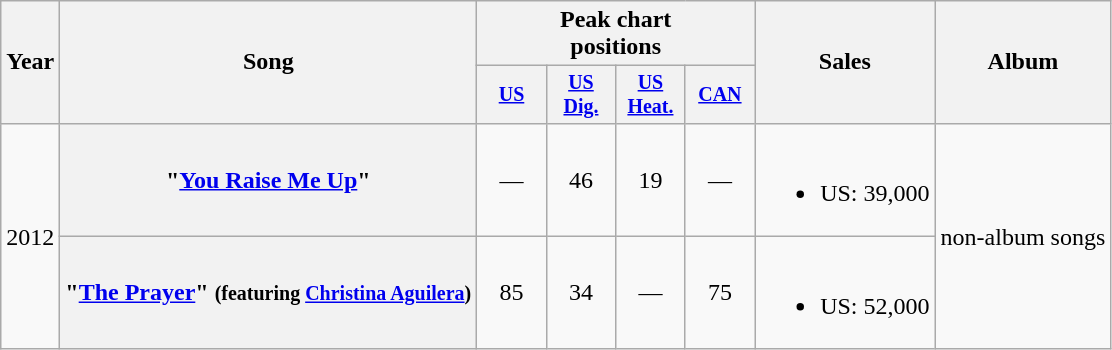<table class="wikitable plainrowheaders" style="text-align:center;">
<tr>
<th rowspan="2">Year</th>
<th rowspan="2">Song</th>
<th colspan="4">Peak chart<br>positions</th>
<th rowspan="2">Sales</th>
<th rowspan="2">Album</th>
</tr>
<tr style="font-size:smaller;">
<th style="width:40px;"><a href='#'>US</a><br></th>
<th style="width:40px;"><a href='#'>US<br>Dig.</a><br></th>
<th style="width:40px;"><a href='#'>US<br>Heat.</a><br></th>
<th style="width:40px;"><a href='#'>CAN</a><br></th>
</tr>
<tr>
<td rowspan="2">2012</td>
<th scope="row">"<a href='#'>You Raise Me Up</a>"</th>
<td>—</td>
<td>46</td>
<td>19</td>
<td>—</td>
<td><br><ul><li>US: 39,000</li></ul></td>
<td rowspan=2>non-album songs</td>
</tr>
<tr>
<th scope="row">"<a href='#'>The Prayer</a>" <small>(featuring <a href='#'>Christina Aguilera</a>)</small></th>
<td>85</td>
<td>34</td>
<td>—</td>
<td>75</td>
<td><br><ul><li>US: 52,000</li></ul></td>
</tr>
</table>
